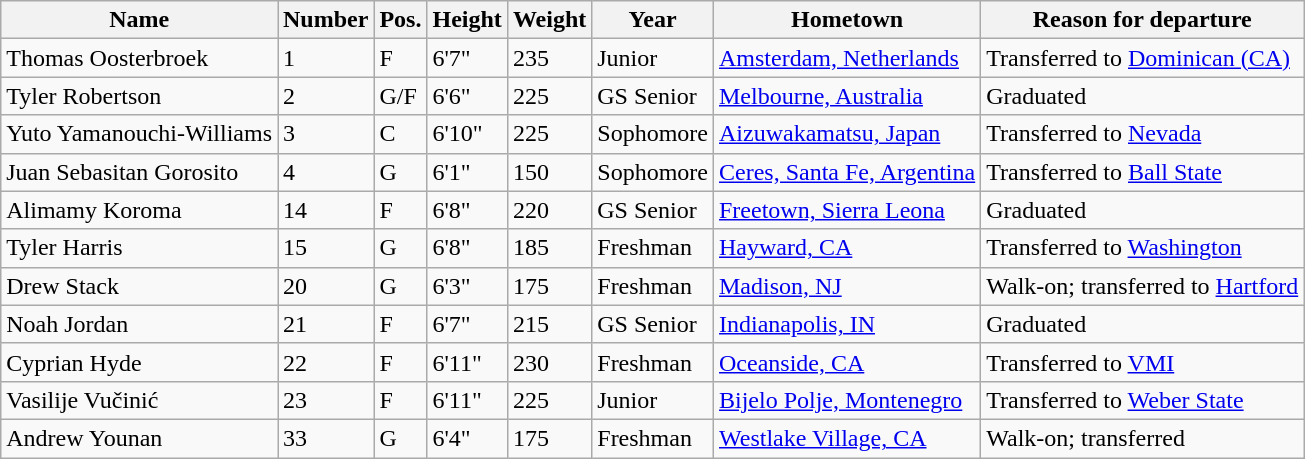<table class="wikitable sortable" border="1">
<tr>
<th>Name</th>
<th>Number</th>
<th>Pos.</th>
<th>Height</th>
<th>Weight</th>
<th>Year</th>
<th>Hometown</th>
<th class="unsortable">Reason for departure</th>
</tr>
<tr>
<td>Thomas Oosterbroek</td>
<td>1</td>
<td>F</td>
<td>6'7"</td>
<td>235</td>
<td>Junior</td>
<td><a href='#'>Amsterdam, Netherlands</a></td>
<td>Transferred to <a href='#'>Dominican (CA)</a></td>
</tr>
<tr>
<td>Tyler Robertson</td>
<td>2</td>
<td>G/F</td>
<td>6'6"</td>
<td>225</td>
<td>GS Senior</td>
<td><a href='#'>Melbourne, Australia</a></td>
<td>Graduated</td>
</tr>
<tr>
<td>Yuto Yamanouchi-Williams</td>
<td>3</td>
<td>C</td>
<td>6'10"</td>
<td>225</td>
<td>Sophomore</td>
<td><a href='#'>Aizuwakamatsu, Japan</a></td>
<td>Transferred to <a href='#'>Nevada</a></td>
</tr>
<tr>
<td>Juan Sebasitan Gorosito</td>
<td>4</td>
<td>G</td>
<td>6'1"</td>
<td>150</td>
<td>Sophomore</td>
<td><a href='#'>Ceres, Santa Fe, Argentina</a></td>
<td>Transferred to <a href='#'>Ball State</a></td>
</tr>
<tr>
<td>Alimamy Koroma</td>
<td>14</td>
<td>F</td>
<td>6'8"</td>
<td>220</td>
<td>GS Senior</td>
<td><a href='#'>Freetown, Sierra Leona</a></td>
<td>Graduated</td>
</tr>
<tr>
<td>Tyler Harris</td>
<td>15</td>
<td>G</td>
<td>6'8"</td>
<td>185</td>
<td>Freshman</td>
<td><a href='#'>Hayward, CA</a></td>
<td>Transferred to <a href='#'>Washington</a></td>
</tr>
<tr>
<td>Drew Stack</td>
<td>20</td>
<td>G</td>
<td>6'3"</td>
<td>175</td>
<td> Freshman</td>
<td><a href='#'>Madison, NJ</a></td>
<td>Walk-on; transferred to <a href='#'>Hartford</a></td>
</tr>
<tr>
<td>Noah Jordan</td>
<td>21</td>
<td>F</td>
<td>6'7"</td>
<td>215</td>
<td>GS Senior</td>
<td><a href='#'>Indianapolis, IN</a></td>
<td>Graduated</td>
</tr>
<tr>
<td>Cyprian Hyde</td>
<td>22</td>
<td>F</td>
<td>6'11"</td>
<td>230</td>
<td>Freshman</td>
<td><a href='#'>Oceanside, CA</a></td>
<td>Transferred to <a href='#'>VMI</a></td>
</tr>
<tr>
<td>Vasilije Vučinić</td>
<td>23</td>
<td>F</td>
<td>6'11"</td>
<td>225</td>
<td>Junior</td>
<td><a href='#'>Bijelo Polje, Montenegro</a></td>
<td>Transferred to <a href='#'>Weber State</a></td>
</tr>
<tr>
<td>Andrew Younan</td>
<td>33</td>
<td>G</td>
<td>6'4"</td>
<td>175</td>
<td> Freshman</td>
<td><a href='#'>Westlake Village, CA</a></td>
<td>Walk-on; transferred</td>
</tr>
</table>
